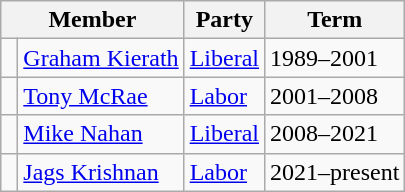<table class="wikitable">
<tr>
<th colspan="2">Member</th>
<th>Party</th>
<th>Term</th>
</tr>
<tr>
<td> </td>
<td><a href='#'>Graham Kierath</a></td>
<td><a href='#'>Liberal</a></td>
<td>1989–2001</td>
</tr>
<tr>
<td> </td>
<td><a href='#'>Tony McRae</a></td>
<td><a href='#'>Labor</a></td>
<td>2001–2008</td>
</tr>
<tr>
<td> </td>
<td><a href='#'>Mike Nahan</a></td>
<td><a href='#'>Liberal</a></td>
<td>2008–2021</td>
</tr>
<tr>
<td> </td>
<td><a href='#'>Jags Krishnan</a></td>
<td><a href='#'>Labor</a></td>
<td>2021–present</td>
</tr>
</table>
